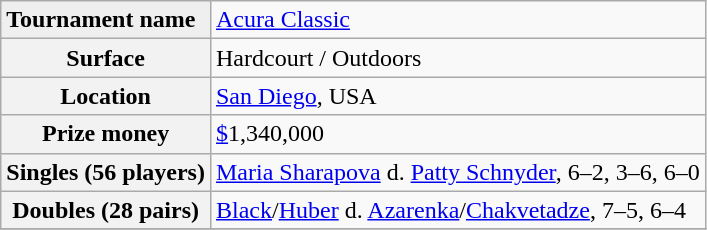<table class="wikitable">
<tr>
<td bgcolor="#EFEFEF"><strong>Tournament name</strong></td>
<td><a href='#'>Acura Classic</a></td>
</tr>
<tr>
<th>Surface</th>
<td>Hardcourt / Outdoors</td>
</tr>
<tr>
<th>Location</th>
<td><a href='#'>San Diego</a>, USA</td>
</tr>
<tr>
<th>Prize money</th>
<td><a href='#'>$</a>1,340,000</td>
</tr>
<tr>
<th>Singles (56 players)</th>
<td><a href='#'>Maria Sharapova</a> d. <a href='#'>Patty Schnyder</a>, 6–2, 3–6, 6–0</td>
</tr>
<tr>
<th>Doubles (28 pairs)</th>
<td><a href='#'>Black</a>/<a href='#'>Huber</a> d. <a href='#'>Azarenka</a>/<a href='#'>Chakvetadze</a>, 7–5, 6–4</td>
</tr>
<tr>
</tr>
</table>
